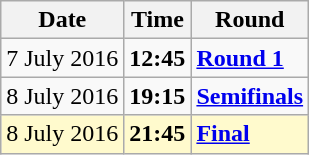<table class="wikitable">
<tr>
<th>Date</th>
<th>Time</th>
<th>Round</th>
</tr>
<tr>
<td>7 July 2016</td>
<td><strong>12:45</strong></td>
<td><strong><a href='#'>Round 1</a></strong></td>
</tr>
<tr>
<td>8 July 2016</td>
<td><strong>19:15</strong></td>
<td><strong><a href='#'>Semifinals</a></strong></td>
</tr>
<tr style=background:lemonchiffon>
<td>8 July 2016</td>
<td><strong>21:45</strong></td>
<td><strong><a href='#'>Final</a></strong></td>
</tr>
</table>
